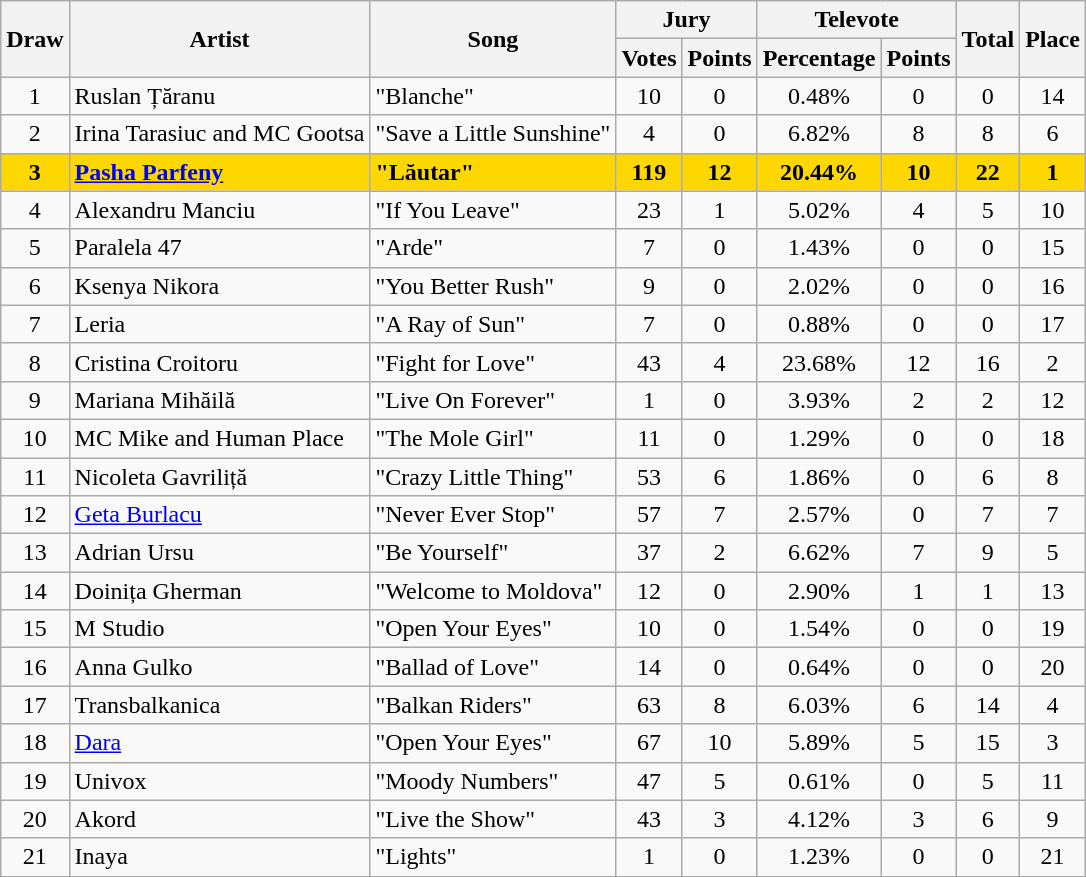<table class="sortable wikitable" style="margin: 1em auto 1em auto; text-align:center;">
<tr>
<th rowspan="2">Draw</th>
<th rowspan="2">Artist</th>
<th rowspan="2">Song</th>
<th colspan="2">Jury</th>
<th colspan="2">Televote</th>
<th rowspan="2">Total</th>
<th rowspan="2">Place</th>
</tr>
<tr>
<th>Votes</th>
<th>Points</th>
<th>Percentage</th>
<th>Points</th>
</tr>
<tr>
<td>1</td>
<td align="left">Ruslan Țăranu</td>
<td align="left">"Blanche"</td>
<td>10</td>
<td>0</td>
<td>0.48%</td>
<td>0</td>
<td>0</td>
<td>14</td>
</tr>
<tr>
<td>2</td>
<td align="left">Irina Tarasiuc and MC Gootsa</td>
<td align="left">"Save a Little Sunshine"</td>
<td>4</td>
<td>0</td>
<td>6.82%</td>
<td>8</td>
<td>8</td>
<td>6</td>
</tr>
<tr style="font-weight:bold; background:gold;">
<td>3</td>
<td align="left"><a href='#'>Pasha Parfeny</a></td>
<td align="left">"Lăutar"</td>
<td>119</td>
<td>12</td>
<td>20.44%</td>
<td>10</td>
<td>22</td>
<td>1</td>
</tr>
<tr>
<td>4</td>
<td align="left">Alexandru Manciu</td>
<td align="left">"If You Leave"</td>
<td>23</td>
<td>1</td>
<td>5.02%</td>
<td>4</td>
<td>5</td>
<td>10</td>
</tr>
<tr>
<td>5</td>
<td align="left">Paralela 47</td>
<td align="left">"Arde"</td>
<td>7</td>
<td>0</td>
<td>1.43%</td>
<td>0</td>
<td>0</td>
<td>15</td>
</tr>
<tr>
<td>6</td>
<td align="left">Ksenya Nikora</td>
<td align="left">"You Better Rush"</td>
<td>9</td>
<td>0</td>
<td>2.02%</td>
<td>0</td>
<td>0</td>
<td>16</td>
</tr>
<tr>
<td>7</td>
<td align="left">Leria</td>
<td align="left">"A Ray of Sun"</td>
<td>7</td>
<td>0</td>
<td>0.88%</td>
<td>0</td>
<td>0</td>
<td>17</td>
</tr>
<tr>
<td>8</td>
<td align="left">Cristina Croitoru</td>
<td align="left">"Fight for Love"</td>
<td>43</td>
<td>4</td>
<td>23.68%</td>
<td>12</td>
<td>16</td>
<td>2</td>
</tr>
<tr>
<td>9</td>
<td align="left">Mariana Mihăilă</td>
<td align="left">"Live On Forever"</td>
<td>1</td>
<td>0</td>
<td>3.93%</td>
<td>2</td>
<td>2</td>
<td>12</td>
</tr>
<tr>
<td>10</td>
<td align="left">MC Mike and Human Place</td>
<td align="left">"The Mole Girl"</td>
<td>11</td>
<td>0</td>
<td>1.29%</td>
<td>0</td>
<td>0</td>
<td>18</td>
</tr>
<tr>
<td>11</td>
<td align="left">Nicoleta Gavriliță</td>
<td align="left">"Crazy Little Thing"</td>
<td>53</td>
<td>6</td>
<td>1.86%</td>
<td>0</td>
<td>6</td>
<td>8</td>
</tr>
<tr>
<td>12</td>
<td align="left"><a href='#'>Geta Burlacu</a></td>
<td align="left">"Never Ever Stop"</td>
<td>57</td>
<td>7</td>
<td>2.57%</td>
<td>0</td>
<td>7</td>
<td>7</td>
</tr>
<tr>
<td>13</td>
<td align="left">Adrian Ursu</td>
<td align="left">"Be Yourself"</td>
<td>37</td>
<td>2</td>
<td>6.62%</td>
<td>7</td>
<td>9</td>
<td>5</td>
</tr>
<tr>
<td>14</td>
<td align="left">Doinița Gherman</td>
<td align="left">"Welcome to Moldova"</td>
<td>12</td>
<td>0</td>
<td>2.90%</td>
<td>1</td>
<td>1</td>
<td>13</td>
</tr>
<tr>
<td>15</td>
<td align="left">M Studio</td>
<td align="left">"Open Your Eyes"</td>
<td>10</td>
<td>0</td>
<td>1.54%</td>
<td>0</td>
<td>0</td>
<td>19</td>
</tr>
<tr>
<td>16</td>
<td align="left">Anna Gulko</td>
<td align="left">"Ballad of Love"</td>
<td>14</td>
<td>0</td>
<td>0.64%</td>
<td>0</td>
<td>0</td>
<td>20</td>
</tr>
<tr>
<td>17</td>
<td align="left">Transbalkanica</td>
<td align="left">"Balkan Riders"</td>
<td>63</td>
<td>8</td>
<td>6.03%</td>
<td>6</td>
<td>14</td>
<td>4</td>
</tr>
<tr>
<td>18</td>
<td align="left"><a href='#'>Dara</a></td>
<td align="left">"Open Your Eyes"</td>
<td>67</td>
<td>10</td>
<td>5.89%</td>
<td>5</td>
<td>15</td>
<td>3</td>
</tr>
<tr>
<td>19</td>
<td align="left">Univox</td>
<td align="left">"Moody Numbers"</td>
<td>47</td>
<td>5</td>
<td>0.61%</td>
<td>0</td>
<td>5</td>
<td>11</td>
</tr>
<tr>
<td>20</td>
<td align="left">Akord</td>
<td align="left">"Live the Show"</td>
<td>43</td>
<td>3</td>
<td>4.12%</td>
<td>3</td>
<td>6</td>
<td>9</td>
</tr>
<tr>
<td>21</td>
<td align="left">Inaya</td>
<td align="left">"Lights"</td>
<td>1</td>
<td>0</td>
<td>1.23%</td>
<td>0</td>
<td>0</td>
<td>21</td>
</tr>
</table>
